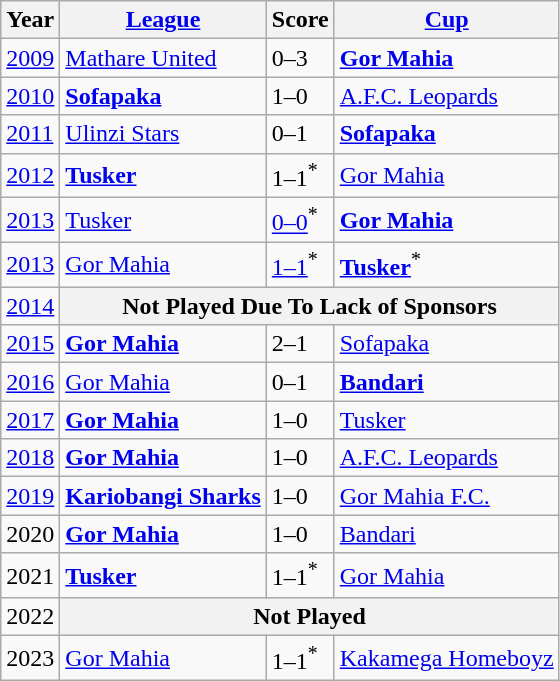<table class="wikitable">
<tr>
<th>Year</th>
<th><a href='#'>League</a></th>
<th>Score</th>
<th><a href='#'>Cup</a></th>
</tr>
<tr>
<td><a href='#'>2009</a></td>
<td><a href='#'>Mathare United</a></td>
<td>0–3</td>
<td><strong><a href='#'>Gor Mahia</a></strong></td>
</tr>
<tr>
<td><a href='#'>2010</a></td>
<td><strong><a href='#'>Sofapaka</a></strong></td>
<td>1–0</td>
<td><a href='#'>A.F.C. Leopards</a></td>
</tr>
<tr>
<td><a href='#'>2011</a></td>
<td><a href='#'>Ulinzi Stars</a></td>
<td>0–1</td>
<td><strong><a href='#'>Sofapaka</a></strong></td>
</tr>
<tr>
<td><a href='#'>2012</a></td>
<td><strong><a href='#'>Tusker</a></strong></td>
<td>1–1<sup>*</sup></td>
<td><a href='#'>Gor Mahia</a></td>
</tr>
<tr>
<td><a href='#'>2013</a></td>
<td><a href='#'>Tusker</a></td>
<td><a href='#'>0–0</a><sup>*</sup></td>
<td><strong><a href='#'>Gor Mahia</a></strong></td>
</tr>
<tr>
<td><a href='#'>2013</a></td>
<td><a href='#'>Gor Mahia</a></td>
<td><a href='#'>1–1</a><sup>*</sup></td>
<td><strong><a href='#'>Tusker</a></strong><sup>*</sup></td>
</tr>
<tr>
<td><a href='#'>2014</a></td>
<th colspan="3">Not Played Due To Lack of Sponsors</th>
</tr>
<tr>
<td><a href='#'>2015</a></td>
<td><strong><a href='#'>Gor Mahia</a></strong></td>
<td>2–1</td>
<td><a href='#'>Sofapaka</a></td>
</tr>
<tr>
<td><a href='#'>2016</a></td>
<td><a href='#'>Gor Mahia</a></td>
<td>0–1</td>
<td><strong><a href='#'>Bandari</a></strong></td>
</tr>
<tr>
<td><a href='#'>2017</a></td>
<td><strong><a href='#'>Gor Mahia</a></strong></td>
<td>1–0</td>
<td><a href='#'>Tusker</a></td>
</tr>
<tr>
<td><a href='#'>2018</a></td>
<td><strong><a href='#'>Gor Mahia</a></strong></td>
<td>1–0</td>
<td><a href='#'>A.F.C. Leopards</a></td>
</tr>
<tr>
<td><a href='#'>2019</a></td>
<td><strong><a href='#'>Kariobangi Sharks</a></strong></td>
<td>1–0</td>
<td><a href='#'>Gor Mahia F.C.</a></td>
</tr>
<tr>
<td>2020</td>
<td><a href='#'><strong>Gor Mahia</strong></a></td>
<td>1–0</td>
<td><a href='#'>Bandari</a></td>
</tr>
<tr>
<td>2021</td>
<td><a href='#'><strong>Tusker</strong></a></td>
<td>1–1<sup>*</sup></td>
<td><a href='#'>Gor Mahia</a></td>
</tr>
<tr>
<td>2022</td>
<th colspan="3">Not Played</th>
</tr>
<tr>
<td>2023</td>
<td><a href='#'>Gor Mahia</a></td>
<td>1–1<sup>*</sup></td>
<td><a href='#'>Kakamega Homeboyz</a></td>
</tr>
</table>
